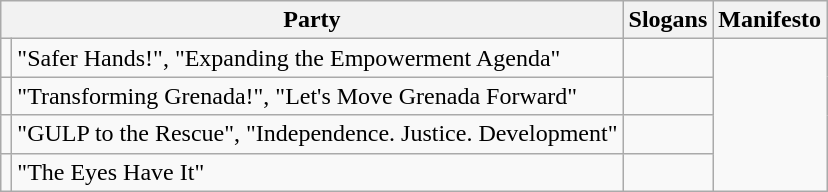<table class="wikitable">
<tr>
<th colspan="2">Party</th>
<th>Slogans</th>
<th>Manifesto</th>
</tr>
<tr>
<td></td>
<td>"Safer Hands!", "Expanding the Empowerment Agenda"</td>
<td></td>
</tr>
<tr>
<td></td>
<td>"Transforming Grenada!", "Let's Move Grenada Forward"</td>
<td></td>
</tr>
<tr>
<td></td>
<td>"GULP to the Rescue", "Independence. Justice. Development"</td>
<td></td>
</tr>
<tr>
<td></td>
<td>"The Eyes Have It"</td>
<td></td>
</tr>
</table>
